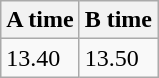<table class="wikitable" border="1" align="upright">
<tr>
<th>A time</th>
<th>B time</th>
</tr>
<tr>
<td>13.40</td>
<td>13.50</td>
</tr>
</table>
